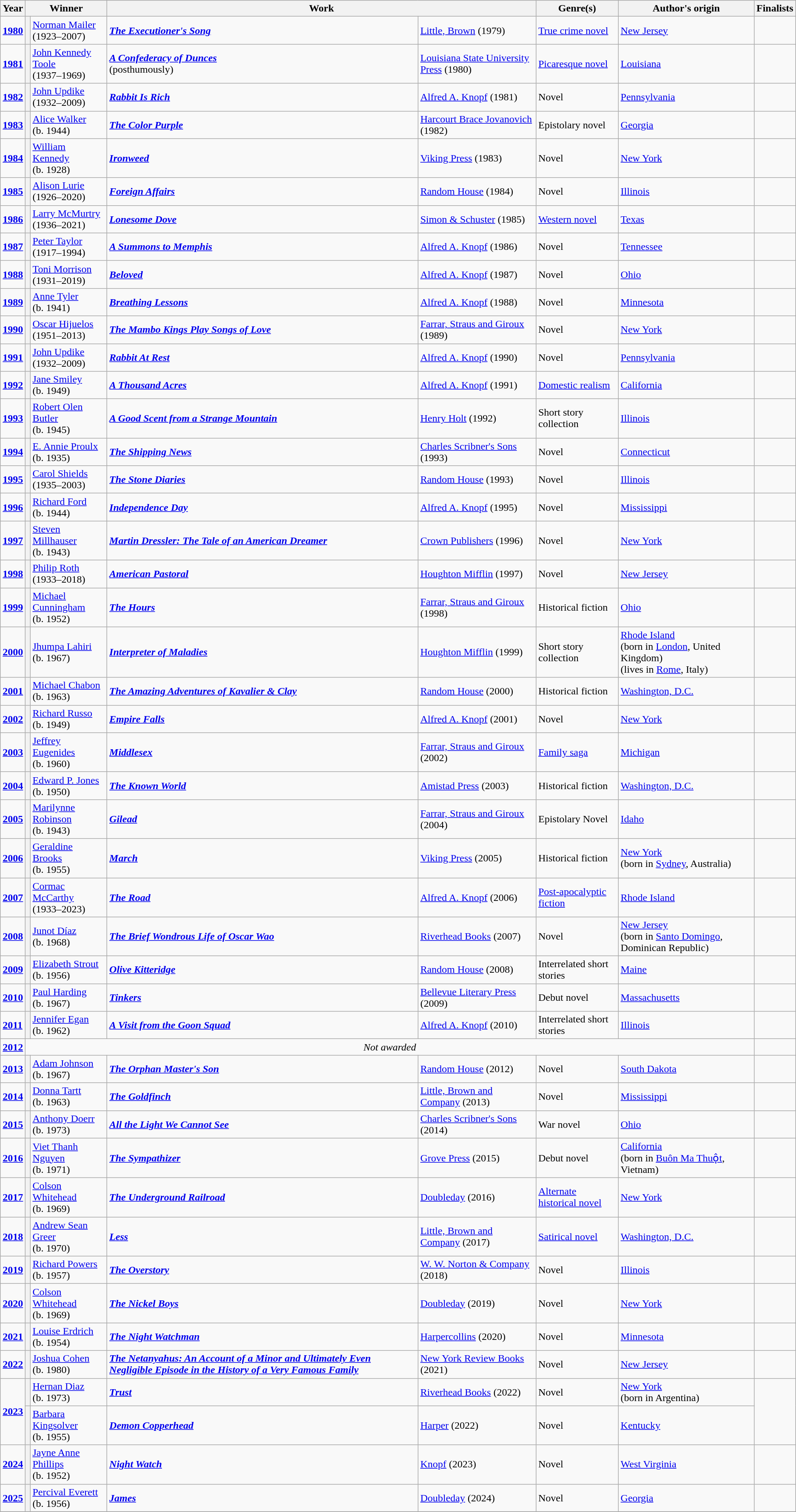<table class="wikitable sortable">
<tr>
<th>Year</th>
<th colspan=2 scope="col">Winner</th>
<th colspan=2 scope="col">Work</th>
<th>Genre(s)</th>
<th>Author's origin</th>
<th>Finalists</th>
</tr>
<tr>
<td><strong><a href='#'>1980</a></strong></td>
<th scope="row"></th>
<td><a href='#'>Norman Mailer</a> <br> (1923–2007)</td>
<td><strong><em><a href='#'>The Executioner's Song</a></em></strong></td>
<td><a href='#'>Little, Brown</a> (1979)</td>
<td><a href='#'>True crime novel</a></td>
<td><a href='#'>New Jersey</a></td>
<td></td>
</tr>
<tr>
<td><strong><a href='#'>1981</a></strong></td>
<th scope="row"></th>
<td><a href='#'>John Kennedy Toole</a> <br> (1937–1969)</td>
<td><strong><em><a href='#'>A Confederacy of Dunces</a></em></strong> <br> (posthumously)</td>
<td><a href='#'>Louisiana State University Press</a> (1980)</td>
<td><a href='#'>Picaresque novel</a></td>
<td><a href='#'>Louisiana</a></td>
<td></td>
</tr>
<tr>
<td><strong><a href='#'>1982</a></strong></td>
<th scope="row"></th>
<td><a href='#'>John Updike</a> <br> (1932–2009)</td>
<td><strong><em><a href='#'>Rabbit Is Rich</a></em></strong></td>
<td><a href='#'>Alfred A. Knopf</a> (1981)</td>
<td>Novel</td>
<td><a href='#'>Pennsylvania</a></td>
<td></td>
</tr>
<tr>
<td><strong><a href='#'>1983</a></strong></td>
<th scope="row"></th>
<td><a href='#'>Alice Walker</a> <br> (b. 1944)</td>
<td><strong><em><a href='#'>The Color Purple</a></em></strong></td>
<td><a href='#'>Harcourt Brace Jovanovich</a> (1982)</td>
<td>Epistolary novel</td>
<td><a href='#'>Georgia</a></td>
<td></td>
</tr>
<tr>
<td><strong><a href='#'>1984</a></strong></td>
<th scope="row"></th>
<td><a href='#'>William Kennedy</a> <br> (b. 1928)</td>
<td><strong><em><a href='#'>Ironweed</a></em></strong></td>
<td><a href='#'>Viking Press</a> (1983)</td>
<td>Novel</td>
<td><a href='#'>New York</a></td>
<td></td>
</tr>
<tr>
<td><strong><a href='#'>1985</a></strong></td>
<th scope="row"></th>
<td><a href='#'>Alison Lurie</a> <br> (1926–2020)</td>
<td><strong><em><a href='#'>Foreign Affairs</a></em></strong></td>
<td><a href='#'>Random House</a> (1984)</td>
<td>Novel</td>
<td><a href='#'>Illinois</a></td>
<td></td>
</tr>
<tr>
<td><strong><a href='#'>1986</a></strong></td>
<th scope="row"></th>
<td><a href='#'>Larry McMurtry</a> <br> (1936–2021)</td>
<td><strong><em><a href='#'>Lonesome Dove</a></em></strong></td>
<td><a href='#'>Simon & Schuster</a> (1985)</td>
<td><a href='#'>Western novel</a></td>
<td><a href='#'>Texas</a></td>
<td></td>
</tr>
<tr>
<td><strong><a href='#'>1987</a></strong></td>
<th scope="row"></th>
<td><a href='#'>Peter Taylor</a> <br> (1917–1994)</td>
<td><strong><em><a href='#'>A Summons to Memphis</a></em></strong></td>
<td><a href='#'>Alfred A. Knopf</a> (1986)</td>
<td>Novel</td>
<td><a href='#'>Tennessee</a></td>
<td></td>
</tr>
<tr>
<td><strong><a href='#'>1988</a></strong></td>
<th scope="row"></th>
<td><a href='#'>Toni Morrison</a> <br> (1931–2019)</td>
<td><strong><em><a href='#'>Beloved</a></em></strong></td>
<td><a href='#'>Alfred A. Knopf</a> (1987)</td>
<td>Novel</td>
<td><a href='#'>Ohio</a></td>
<td></td>
</tr>
<tr>
<td><strong><a href='#'>1989</a></strong></td>
<th scope="row"></th>
<td><a href='#'>Anne Tyler</a> <br> (b. 1941)</td>
<td><strong><em><a href='#'>Breathing Lessons</a></em></strong></td>
<td><a href='#'>Alfred A. Knopf</a> (1988)</td>
<td>Novel</td>
<td><a href='#'>Minnesota</a></td>
<td></td>
</tr>
<tr>
<td><strong><a href='#'>1990</a></strong></td>
<th scope="row"></th>
<td><a href='#'>Oscar Hijuelos</a> <br> (1951–2013)</td>
<td><strong><em><a href='#'>The Mambo Kings Play Songs of Love</a></em></strong></td>
<td><a href='#'>Farrar, Straus and Giroux</a> (1989)</td>
<td>Novel</td>
<td><a href='#'>New York</a></td>
<td></td>
</tr>
<tr>
<td><strong><a href='#'>1991</a></strong></td>
<th scope="row"></th>
<td><a href='#'>John Updike</a> <br> (1932–2009)</td>
<td><strong><em><a href='#'>Rabbit At Rest</a></em></strong></td>
<td><a href='#'>Alfred A. Knopf</a> (1990)</td>
<td>Novel</td>
<td><a href='#'>Pennsylvania</a></td>
<td></td>
</tr>
<tr>
<td><strong><a href='#'>1992</a></strong></td>
<th scope="row"></th>
<td><a href='#'>Jane Smiley</a> <br> (b. 1949)</td>
<td><strong><em><a href='#'>A Thousand Acres</a></em></strong></td>
<td><a href='#'>Alfred A. Knopf</a> (1991)</td>
<td><a href='#'>Domestic realism</a></td>
<td><a href='#'>California</a></td>
<td></td>
</tr>
<tr>
<td><strong><a href='#'>1993</a></strong></td>
<th scope="row"></th>
<td><a href='#'>Robert Olen Butler</a> <br> (b. 1945)</td>
<td><strong><em><a href='#'>A Good Scent from a Strange Mountain</a></em></strong></td>
<td><a href='#'>Henry Holt</a> (1992)</td>
<td>Short story collection</td>
<td><a href='#'>Illinois</a></td>
<td></td>
</tr>
<tr>
<td><strong><a href='#'>1994</a></strong></td>
<th scope="row"></th>
<td><a href='#'>E. Annie Proulx</a> <br> (b. 1935)</td>
<td><strong><em><a href='#'>The Shipping News</a></em></strong></td>
<td><a href='#'>Charles Scribner's Sons</a> (1993)</td>
<td>Novel</td>
<td><a href='#'>Connecticut</a></td>
<td></td>
</tr>
<tr>
<td><strong><a href='#'>1995</a></strong></td>
<th scope="row"></th>
<td><a href='#'>Carol Shields</a> <br> (1935–2003)</td>
<td><strong><em><a href='#'>The Stone Diaries</a></em></strong></td>
<td><a href='#'>Random House</a> (1993)</td>
<td>Novel</td>
<td><a href='#'>Illinois</a></td>
<td></td>
</tr>
<tr>
<td><strong><a href='#'>1996</a></strong></td>
<th scope="row"></th>
<td><a href='#'>Richard Ford</a> <br> (b. 1944)</td>
<td><strong><em><a href='#'>Independence Day</a></em></strong></td>
<td><a href='#'>Alfred A. Knopf</a> (1995)</td>
<td>Novel</td>
<td><a href='#'>Mississippi</a></td>
<td></td>
</tr>
<tr>
<td><strong><a href='#'>1997</a></strong></td>
<th scope="row"></th>
<td><a href='#'>Steven Millhauser</a> <br> (b. 1943)</td>
<td><strong><em><a href='#'>Martin Dressler: The Tale of an American Dreamer</a></em></strong></td>
<td><a href='#'>Crown Publishers</a> (1996)</td>
<td>Novel</td>
<td><a href='#'>New York</a></td>
<td></td>
</tr>
<tr>
<td><strong><a href='#'>1998</a></strong></td>
<th scope="row"></th>
<td><a href='#'>Philip Roth</a> <br> (1933–2018)</td>
<td><strong><em><a href='#'>American Pastoral</a></em></strong></td>
<td><a href='#'>Houghton Mifflin</a> (1997)</td>
<td>Novel</td>
<td><a href='#'>New Jersey</a></td>
<td></td>
</tr>
<tr>
<td><strong><a href='#'>1999</a></strong></td>
<th scope="row"></th>
<td><a href='#'>Michael Cunningham</a> <br> (b. 1952)</td>
<td><strong><em><a href='#'>The Hours</a></em></strong></td>
<td><a href='#'>Farrar, Straus and Giroux</a> (1998)</td>
<td>Historical fiction</td>
<td><a href='#'>Ohio</a></td>
<td></td>
</tr>
<tr>
<td><strong><a href='#'>2000</a></strong></td>
<th scope="row"></th>
<td><a href='#'>Jhumpa Lahiri</a> <br> (b. 1967)</td>
<td><strong><em><a href='#'>Interpreter of Maladies</a></em></strong></td>
<td><a href='#'>Houghton Mifflin</a> (1999)</td>
<td>Short story collection</td>
<td><a href='#'>Rhode Island</a> <br><span>(born in <a href='#'>London</a>, United Kingdom)</span> <br><span>(lives in <a href='#'>Rome</a>, Italy)</span></td>
<td></td>
</tr>
<tr>
<td><strong><a href='#'>2001</a></strong></td>
<th scope="row"></th>
<td><a href='#'>Michael Chabon</a> <br> (b. 1963)</td>
<td><strong><em><a href='#'>The Amazing Adventures of Kavalier & Clay</a></em></strong></td>
<td><a href='#'>Random House</a> (2000)</td>
<td>Historical fiction</td>
<td><a href='#'>Washington, D.C.</a></td>
<td></td>
</tr>
<tr>
<td><strong><a href='#'>2002</a></strong></td>
<th scope="row"></th>
<td><a href='#'>Richard Russo</a> <br> (b. 1949)</td>
<td><strong><em><a href='#'>Empire Falls</a></em></strong></td>
<td><a href='#'>Alfred A. Knopf</a> (2001)</td>
<td>Novel</td>
<td><a href='#'>New York</a></td>
<td></td>
</tr>
<tr>
<td><strong><a href='#'>2003</a></strong></td>
<th scope="row"></th>
<td><a href='#'>Jeffrey Eugenides</a> <br> (b. 1960)</td>
<td><strong><em><a href='#'>Middlesex</a></em></strong></td>
<td><a href='#'>Farrar, Straus and Giroux</a> (2002)</td>
<td><a href='#'>Family saga</a></td>
<td><a href='#'>Michigan</a></td>
<td></td>
</tr>
<tr>
<td><strong><a href='#'>2004</a></strong></td>
<th scope="row"></th>
<td><a href='#'>Edward P. Jones</a> <br> (b. 1950)</td>
<td><strong><em><a href='#'>The Known World</a></em></strong></td>
<td><a href='#'>Amistad Press</a> (2003)</td>
<td>Historical fiction</td>
<td><a href='#'>Washington, D.C.</a></td>
<td></td>
</tr>
<tr>
<td><strong><a href='#'>2005</a></strong></td>
<th scope="row"></th>
<td><a href='#'>Marilynne Robinson</a> <br> (b. 1943)</td>
<td><strong><em><a href='#'>Gilead</a></em></strong></td>
<td><a href='#'>Farrar, Straus and Giroux</a> (2004)</td>
<td>Epistolary Novel</td>
<td><a href='#'>Idaho</a></td>
<td></td>
</tr>
<tr>
<td><strong><a href='#'>2006</a></strong></td>
<th scope="row"></th>
<td><a href='#'>Geraldine Brooks</a> <br> (b. 1955)</td>
<td><strong><em><a href='#'>March</a></em></strong></td>
<td><a href='#'>Viking Press</a> (2005)</td>
<td>Historical fiction</td>
<td><a href='#'>New York</a> <br><span>(born in <a href='#'>Sydney</a>, Australia)</span></td>
<td></td>
</tr>
<tr>
<td><strong><a href='#'>2007</a></strong></td>
<th scope="row"></th>
<td><a href='#'>Cormac McCarthy</a> <br> (1933–2023)</td>
<td><strong><em><a href='#'>The Road</a></em></strong></td>
<td><a href='#'>Alfred A. Knopf</a> (2006)</td>
<td><a href='#'>Post-apocalyptic fiction</a></td>
<td><a href='#'>Rhode Island</a></td>
<td></td>
</tr>
<tr>
<td><strong><a href='#'>2008</a></strong></td>
<th scope="row"></th>
<td><a href='#'>Junot Díaz</a> <br> (b. 1968)</td>
<td><strong><em><a href='#'>The Brief Wondrous Life of Oscar Wao</a></em></strong></td>
<td><a href='#'>Riverhead Books</a> (2007)</td>
<td>Novel</td>
<td><a href='#'>New Jersey</a> <br><span>(born in <a href='#'>Santo Domingo</a>, Dominican Republic)</span></td>
<td></td>
</tr>
<tr>
<td><strong><a href='#'>2009</a></strong></td>
<th scope="row"></th>
<td><a href='#'>Elizabeth Strout</a> <br> (b. 1956)</td>
<td><strong><em><a href='#'>Olive Kitteridge</a></em></strong></td>
<td><a href='#'>Random House</a> (2008)</td>
<td>Interrelated short stories</td>
<td><a href='#'>Maine</a></td>
<td></td>
</tr>
<tr>
<td><strong><a href='#'>2010</a></strong></td>
<th scope="row"></th>
<td><a href='#'>Paul Harding</a> <br> (b. 1967)</td>
<td><strong><em><a href='#'>Tinkers</a></em></strong></td>
<td><a href='#'>Bellevue Literary Press</a> (2009)</td>
<td>Debut novel</td>
<td><a href='#'>Massachusetts</a></td>
<td></td>
</tr>
<tr>
<td><strong><a href='#'>2011</a></strong></td>
<th scope="row"></th>
<td><a href='#'>Jennifer Egan</a> <br> (b. 1962)</td>
<td><strong><em><a href='#'>A Visit from the Goon Squad</a></em></strong></td>
<td><a href='#'>Alfred A. Knopf</a> (2010)</td>
<td>Interrelated short stories</td>
<td><a href='#'>Illinois</a></td>
<td></td>
</tr>
<tr>
<td><strong><a href='#'>2012</a></strong></td>
<td colspan=6 align=center><em>Not awarded</em></td>
<td></td>
</tr>
<tr>
<td><strong><a href='#'>2013</a></strong></td>
<th scope="row"></th>
<td><a href='#'>Adam Johnson</a> <br> (b. 1967)</td>
<td><strong><em><a href='#'>The Orphan Master's Son</a></em></strong></td>
<td><a href='#'>Random House</a> (2012)</td>
<td>Novel</td>
<td><a href='#'>South Dakota</a></td>
<td></td>
</tr>
<tr>
<td><strong><a href='#'>2014</a></strong></td>
<th scope="row"></th>
<td><a href='#'>Donna Tartt</a> <br> (b. 1963)</td>
<td><strong><em><a href='#'>The Goldfinch</a></em></strong></td>
<td><a href='#'>Little, Brown and Company</a> (2013)</td>
<td>Novel</td>
<td><a href='#'>Mississippi</a></td>
<td></td>
</tr>
<tr>
<td><strong><a href='#'>2015</a></strong></td>
<th scope="row"></th>
<td><a href='#'>Anthony Doerr</a> <br> (b. 1973)</td>
<td><strong><em><a href='#'>All the Light We Cannot See</a></em></strong></td>
<td><a href='#'>Charles Scribner's Sons</a> (2014)</td>
<td>War novel</td>
<td><a href='#'>Ohio</a></td>
<td></td>
</tr>
<tr>
<td><strong><a href='#'>2016</a></strong></td>
<th scope="row"></th>
<td><a href='#'>Viet Thanh Nguyen</a> <br> (b. 1971)</td>
<td><strong><em><a href='#'>The Sympathizer</a></em></strong></td>
<td><a href='#'>Grove Press</a> (2015)</td>
<td>Debut novel</td>
<td><a href='#'>California</a> <br><span>(born in <a href='#'>Buôn Ma Thuột</a>, Vietnam)</span></td>
<td></td>
</tr>
<tr>
<td><strong><a href='#'>2017</a></strong></td>
<th scope="row"></th>
<td><a href='#'>Colson Whitehead</a> <br> (b. 1969)</td>
<td><strong><em><a href='#'>The Underground Railroad</a></em></strong></td>
<td><a href='#'>Doubleday</a> (2016)</td>
<td><a href='#'>Alternate historical novel</a></td>
<td><a href='#'>New York</a></td>
<td></td>
</tr>
<tr>
<td><strong><a href='#'>2018</a></strong></td>
<th scope="row"></th>
<td><a href='#'>Andrew Sean Greer</a> <br> (b. 1970)</td>
<td><strong><em><a href='#'>Less</a></em></strong></td>
<td><a href='#'>Little, Brown and Company</a> (2017)</td>
<td><a href='#'>Satirical novel</a></td>
<td><a href='#'>Washington, D.C.</a></td>
<td></td>
</tr>
<tr>
<td><strong><a href='#'>2019</a></strong></td>
<th scope="row"></th>
<td><a href='#'>Richard Powers</a> <br> (b. 1957)</td>
<td><strong><em><a href='#'>The Overstory</a></em></strong></td>
<td><a href='#'>W. W. Norton & Company</a> (2018)</td>
<td>Novel</td>
<td><a href='#'>Illinois</a></td>
<td></td>
</tr>
<tr>
<td><strong><a href='#'>2020</a></strong></td>
<th scope="row"></th>
<td><a href='#'>Colson Whitehead</a> <br> (b. 1969)</td>
<td><strong><em><a href='#'>The Nickel Boys</a></em></strong></td>
<td><a href='#'>Doubleday</a> (2019)</td>
<td>Novel</td>
<td><a href='#'>New York</a></td>
<td></td>
</tr>
<tr>
<td><strong><a href='#'>2021</a></strong></td>
<th scope="row"></th>
<td><a href='#'>Louise Erdrich</a> <br> (b. 1954)</td>
<td><strong><em><a href='#'>The Night Watchman</a></em></strong></td>
<td><a href='#'>Harpercollins</a> (2020)</td>
<td>Novel</td>
<td><a href='#'>Minnesota</a></td>
<td></td>
</tr>
<tr>
<td><strong><a href='#'>2022</a></strong></td>
<th scope="row"></th>
<td><a href='#'>Joshua Cohen</a> <br> (b. 1980)</td>
<td><strong><em><a href='#'>The Netanyahus: An Account of a Minor and Ultimately Even Negligible Episode in the History of a Very Famous Family</a></em></strong></td>
<td><a href='#'>New York Review Books</a> (2021)</td>
<td>Novel</td>
<td><a href='#'>New Jersey</a></td>
<td></td>
</tr>
<tr>
<td rowspan=2><strong><a href='#'>2023</a></strong></td>
<th scope="row"></th>
<td><a href='#'>Hernan Diaz</a> <br> (b. 1973)</td>
<td><strong><em><a href='#'>Trust</a></em></strong></td>
<td><a href='#'>Riverhead Books</a> (2022)</td>
<td>Novel</td>
<td><a href='#'>New York</a> <br><span>(born in Argentina)</span></td>
<td rowspan=2></td>
</tr>
<tr>
<th scope="row"></th>
<td><a href='#'>Barbara Kingsolver</a> <br> (b. 1955)</td>
<td><strong><em><a href='#'>Demon Copperhead</a></em></strong></td>
<td><a href='#'>Harper</a> (2022)</td>
<td>Novel</td>
<td><a href='#'>Kentucky</a></td>
</tr>
<tr>
<td><strong><a href='#'>2024</a></strong></td>
<th scope="row"></th>
<td><a href='#'>Jayne Anne Phillips</a> <br> (b. 1952)</td>
<td><strong><em><a href='#'>Night Watch</a></em></strong></td>
<td><a href='#'>Knopf</a> (2023)</td>
<td>Novel</td>
<td><a href='#'>West Virginia</a></td>
<td></td>
</tr>
<tr>
<td><strong><a href='#'>2025</a></strong></td>
<th scope="row"></th>
<td><a href='#'>Percival Everett</a> <br> (b. 1956)</td>
<td><strong><em><a href='#'>James</a></em></strong></td>
<td><a href='#'>Doubleday</a> (2024)</td>
<td>Novel</td>
<td><a href='#'>Georgia</a></td>
<td></td>
</tr>
<tr>
</tr>
</table>
